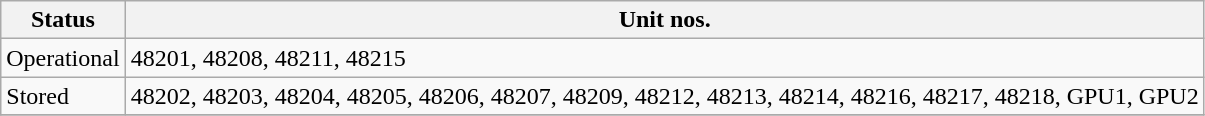<table class="wikitable">
<tr>
<th>Status</th>
<th>Unit nos.</th>
</tr>
<tr>
<td>Operational</td>
<td>48201, 48208, 48211, 48215</td>
</tr>
<tr>
<td>Stored</td>
<td>48202, 48203, 48204, 48205, 48206, 48207, 48209, 48212, 48213, 48214, 48216, 48217, 48218, GPU1, GPU2</td>
</tr>
<tr>
</tr>
</table>
